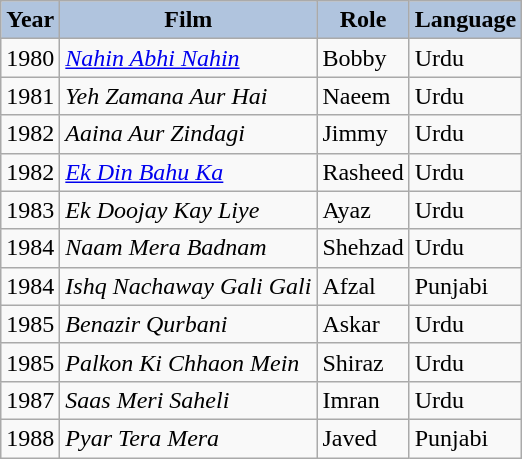<table class="wikitable sortable plainrowheaders">
<tr>
<th style="background:#B0C4DE;">Year</th>
<th style="background:#B0C4DE;">Film</th>
<th style="background:#B0C4DE;">Role</th>
<th style="background:#B0C4DE;">Language</th>
</tr>
<tr>
<td>1980</td>
<td><em><a href='#'>Nahin Abhi Nahin</a></em></td>
<td>Bobby</td>
<td>Urdu</td>
</tr>
<tr>
<td>1981</td>
<td><em>Yeh Zamana Aur Hai</em></td>
<td>Naeem</td>
<td>Urdu</td>
</tr>
<tr>
<td>1982</td>
<td><em>Aaina Aur Zindagi</em></td>
<td>Jimmy</td>
<td>Urdu</td>
</tr>
<tr>
<td>1982</td>
<td><em><a href='#'>Ek Din Bahu Ka</a></em></td>
<td>Rasheed</td>
<td>Urdu</td>
</tr>
<tr>
<td>1983</td>
<td><em>Ek Doojay Kay Liye</em></td>
<td>Ayaz</td>
<td>Urdu</td>
</tr>
<tr>
<td>1984</td>
<td><em>Naam Mera Badnam</em></td>
<td>Shehzad</td>
<td>Urdu</td>
</tr>
<tr>
<td>1984</td>
<td><em>Ishq Nachaway Gali Gali</em></td>
<td>Afzal</td>
<td>Punjabi</td>
</tr>
<tr>
<td>1985</td>
<td><em>Benazir Qurbani</em></td>
<td>Askar</td>
<td>Urdu</td>
</tr>
<tr>
<td>1985</td>
<td><em>Palkon Ki Chhaon Mein</em></td>
<td>Shiraz</td>
<td>Urdu</td>
</tr>
<tr>
<td>1987</td>
<td><em>Saas Meri Saheli</em></td>
<td>Imran</td>
<td>Urdu</td>
</tr>
<tr>
<td>1988</td>
<td><em>Pyar Tera Mera</em></td>
<td>Javed</td>
<td>Punjabi</td>
</tr>
</table>
